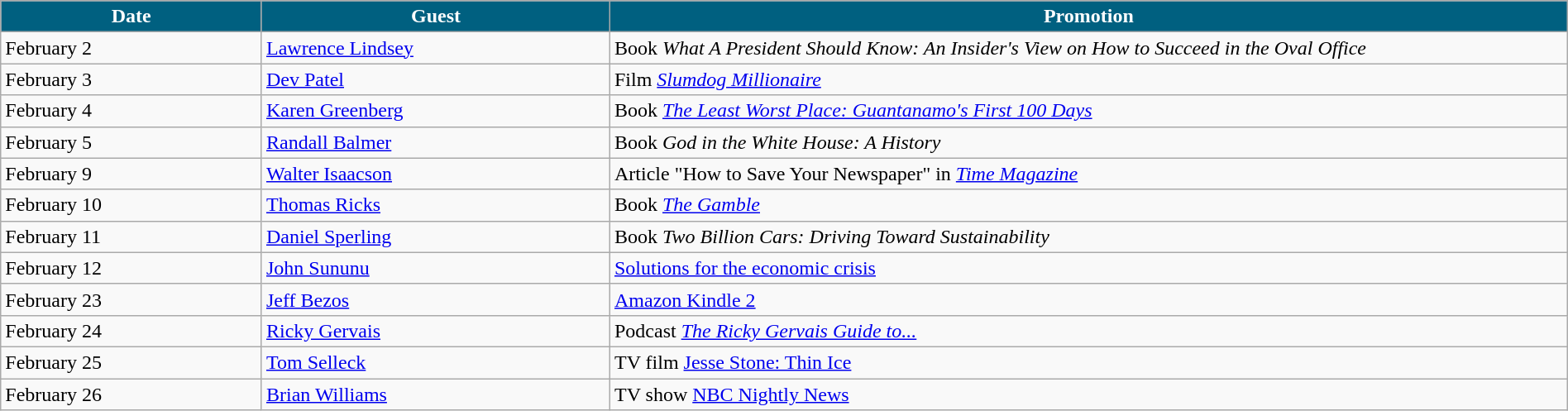<table class="wikitable" width="100%">
<tr bgcolor="#CCCCCC">
<th width="15%" style="background:#006080; color:#FFFFFF">Date</th>
<th width="20%" style="background:#006080; color:#FFFFFF">Guest</th>
<th width="55%" style="background:#006080; color:#FFFFFF">Promotion</th>
</tr>
<tr>
<td>February 2</td>
<td><a href='#'>Lawrence Lindsey</a></td>
<td>Book <em>What A President Should Know: An Insider's View on How to Succeed in the Oval Office</em></td>
</tr>
<tr>
<td>February 3</td>
<td><a href='#'>Dev Patel</a></td>
<td>Film <em><a href='#'>Slumdog Millionaire</a></em></td>
</tr>
<tr>
<td>February 4</td>
<td><a href='#'>Karen Greenberg</a></td>
<td>Book <em><a href='#'>The Least Worst Place: Guantanamo's First 100 Days</a></em></td>
</tr>
<tr>
<td>February 5</td>
<td><a href='#'>Randall Balmer</a></td>
<td>Book <em>God in the White House: A History</em></td>
</tr>
<tr>
<td>February 9</td>
<td><a href='#'>Walter Isaacson</a></td>
<td>Article "How to Save Your Newspaper" in <em><a href='#'>Time Magazine</a></em></td>
</tr>
<tr>
<td>February 10</td>
<td><a href='#'>Thomas Ricks</a></td>
<td>Book <em><a href='#'>The Gamble</a></em></td>
</tr>
<tr>
<td>February 11</td>
<td><a href='#'>Daniel Sperling</a></td>
<td>Book <em>Two Billion Cars: Driving Toward Sustainability</em></td>
</tr>
<tr>
<td>February 12</td>
<td><a href='#'>John Sununu</a></td>
<td><a href='#'>Solutions for the economic crisis</a></td>
</tr>
<tr>
<td>February 23</td>
<td><a href='#'>Jeff Bezos</a></td>
<td><a href='#'>Amazon Kindle 2</a></td>
</tr>
<tr>
<td>February 24</td>
<td><a href='#'>Ricky Gervais</a></td>
<td>Podcast <em><a href='#'>The Ricky Gervais Guide to...</a></em></td>
</tr>
<tr>
<td>February 25</td>
<td><a href='#'>Tom Selleck</a></td>
<td>TV film <a href='#'>Jesse Stone: Thin Ice</a></td>
</tr>
<tr>
<td>February 26</td>
<td><a href='#'>Brian Williams</a></td>
<td>TV show <a href='#'>NBC Nightly News</a></td>
</tr>
</table>
